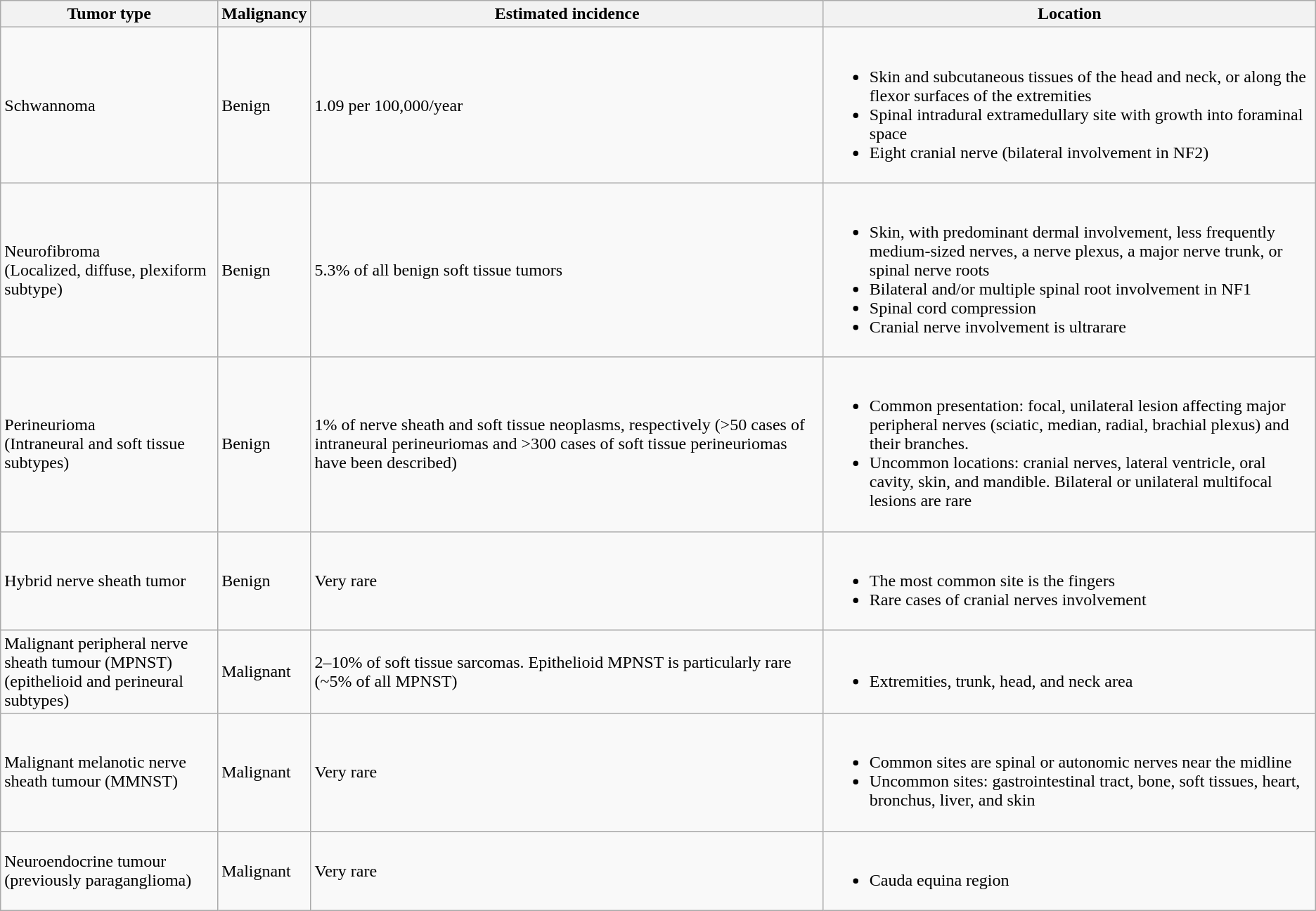<table class="wikitable">
<tr>
<th>Tumor type</th>
<th>Malignancy</th>
<th>Estimated incidence</th>
<th>Location</th>
</tr>
<tr>
<td>Schwannoma</td>
<td>Benign</td>
<td>1.09 per 100,000/year</td>
<td><br><ul><li>Skin and subcutaneous tissues of the head and neck, or along the flexor surfaces of the extremities</li><li>Spinal intradural extramedullary site with growth into foraminal space</li><li>Eight cranial nerve (bilateral involvement in NF2)</li></ul></td>
</tr>
<tr>
<td>Neurofibroma<br>(Localized, diffuse, plexiform subtype)</td>
<td>Benign</td>
<td>5.3% of all benign soft tissue tumors</td>
<td><br><ul><li>Skin, with predominant dermal involvement, less frequently medium-sized nerves, a nerve plexus, a major nerve trunk, or spinal nerve roots</li><li>Bilateral and/or multiple spinal root involvement in NF1</li><li>Spinal cord compression</li><li>Cranial nerve involvement is ultrarare</li></ul></td>
</tr>
<tr>
<td>Perineurioma<br>(Intraneural and soft tissue subtypes)</td>
<td>Benign</td>
<td>1% of nerve sheath and soft tissue neoplasms, respectively (>50 cases of intraneural perineuriomas and >300 cases of soft tissue perineuriomas have been described)</td>
<td><br><ul><li>Common presentation: focal, unilateral lesion affecting major peripheral nerves (sciatic, median, radial, brachial plexus) and their branches.</li><li>Uncommon locations: cranial nerves, lateral ventricle, oral cavity, skin, and mandible. Bilateral or unilateral multifocal lesions are rare</li></ul></td>
</tr>
<tr>
<td>Hybrid nerve sheath tumor</td>
<td>Benign</td>
<td>Very rare</td>
<td><br><ul><li>The most common site is the fingers</li><li>Rare cases of cranial nerves involvement</li></ul></td>
</tr>
<tr>
<td>Malignant peripheral nerve sheath tumour (MPNST)<br>(epithelioid and perineural subtypes)</td>
<td>Malignant</td>
<td>2–10% of soft tissue sarcomas. Epithelioid MPNST is particularly rare (~5% of all MPNST)</td>
<td><br><ul><li>Extremities, trunk, head, and neck area</li></ul></td>
</tr>
<tr>
<td>Malignant melanotic nerve sheath tumour (MMNST)</td>
<td>Malignant</td>
<td>Very rare</td>
<td><br><ul><li>Common sites are spinal or autonomic nerves near the midline</li><li>Uncommon sites: gastrointestinal tract, bone, soft tissues, heart, bronchus, liver, and skin</li></ul></td>
</tr>
<tr>
<td>Neuroendocrine tumour (previously paraganglioma)</td>
<td>Malignant</td>
<td>Very rare</td>
<td><br><ul><li>Cauda equina region</li></ul></td>
</tr>
</table>
